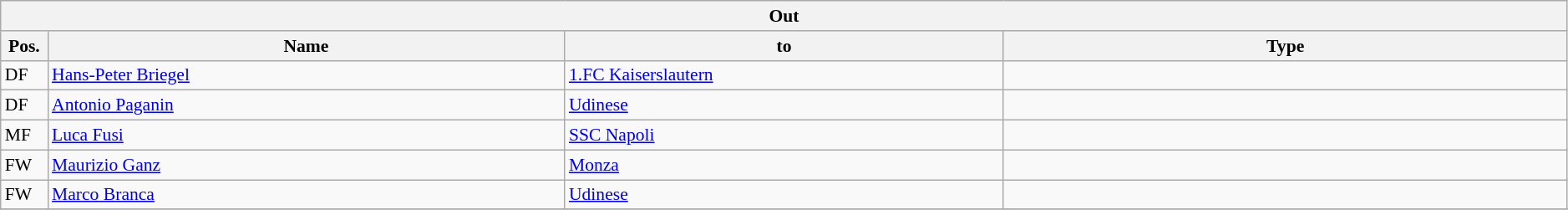<table class="wikitable" style="font-size:90%;width:99%;">
<tr>
<th colspan="4">Out</th>
</tr>
<tr>
<th width=3%>Pos.</th>
<th width=33%>Name</th>
<th width=28%>to</th>
<th width=36%>Type</th>
</tr>
<tr>
<td>DF</td>
<td><a href='#'>Hans-Peter Briegel</a></td>
<td><a href='#'>1.FC Kaiserslautern</a></td>
<td></td>
</tr>
<tr>
<td>DF</td>
<td><a href='#'>Antonio Paganin</a></td>
<td><a href='#'>Udinese</a></td>
<td></td>
</tr>
<tr>
<td>MF</td>
<td><a href='#'>Luca Fusi</a></td>
<td><a href='#'>SSC Napoli</a></td>
<td></td>
</tr>
<tr>
<td>FW</td>
<td><a href='#'>Maurizio Ganz</a></td>
<td><a href='#'>Monza</a></td>
<td></td>
</tr>
<tr>
<td>FW</td>
<td><a href='#'>Marco Branca</a></td>
<td><a href='#'>Udinese</a></td>
<td></td>
</tr>
<tr>
</tr>
</table>
